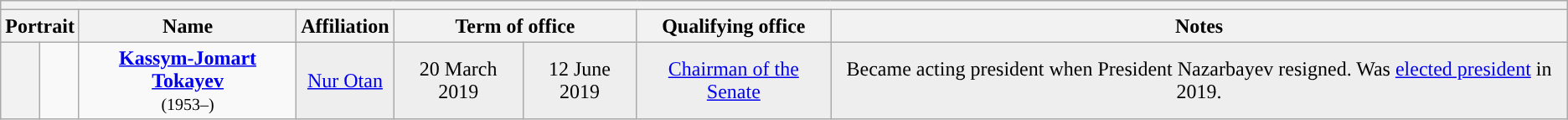<table class="wikitable" style="text-align:center;">
<tr>
<th colspan="8"></th>
</tr>
<tr>
<th colspan="2">Portrait</th>
<th align="center">Name</th>
<th align="center">Affiliation</th>
<th colspan="2" align="center">Term of office</th>
<th align="center">Qualifying office</th>
<th align="center">Notes</th>
</tr>
<tr>
<th style="background:"></th>
<td></td>
<td><strong><a href='#'>Kassym-Jomart Tokayev</a></strong><br><small>(1953–)</small></td>
<td style="background:#EEEEEE"><a href='#'>Nur Otan</a></td>
<td style="background:#EEEEEE">20 March 2019</td>
<td style="background:#EEEEEE">12 June 2019</td>
<td style="background:#EEEEEE"><a href='#'>Chairman of the Senate</a></td>
<td style="background:#EEEEEE">Became acting president when President Nazarbayev resigned. Was <a href='#'>elected president</a> in 2019.</td>
</tr>
</table>
